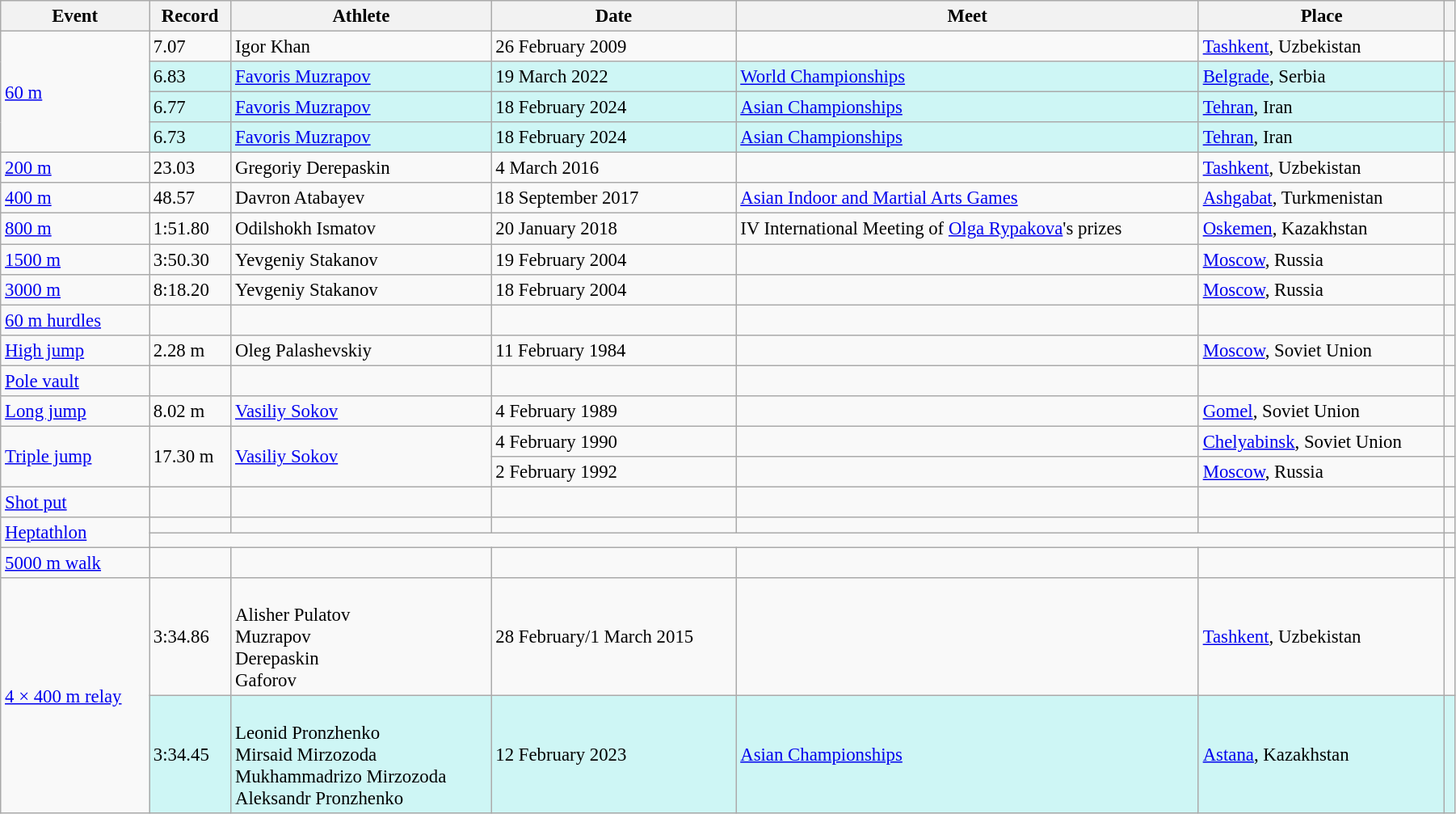<table class="wikitable" style="font-size:95%; width: 95%;">
<tr>
<th>Event</th>
<th>Record</th>
<th>Athlete</th>
<th>Date</th>
<th>Meet</th>
<th>Place</th>
<th></th>
</tr>
<tr>
<td rowspan=4><a href='#'>60 m</a></td>
<td>7.07</td>
<td>Igor Khan</td>
<td>26 February 2009</td>
<td></td>
<td><a href='#'>Tashkent</a>, Uzbekistan</td>
<td></td>
</tr>
<tr bgcolor=#CEF6F5>
<td>6.83</td>
<td><a href='#'>Favoris Muzrapov</a></td>
<td>19 March 2022</td>
<td><a href='#'>World Championships</a></td>
<td><a href='#'>Belgrade</a>, Serbia</td>
<td></td>
</tr>
<tr bgcolor=#CEF6F5>
<td>6.77</td>
<td><a href='#'>Favoris Muzrapov</a></td>
<td>18 February 2024</td>
<td><a href='#'>Asian Championships</a></td>
<td><a href='#'>Tehran</a>, Iran</td>
<td></td>
</tr>
<tr bgcolor=#CEF6F5>
<td>6.73</td>
<td><a href='#'>Favoris Muzrapov</a></td>
<td>18 February 2024</td>
<td><a href='#'>Asian Championships</a></td>
<td><a href='#'>Tehran</a>, Iran</td>
<td></td>
</tr>
<tr>
<td><a href='#'>200 m</a></td>
<td>23.03</td>
<td>Gregoriy Derepaskin</td>
<td>4 March 2016</td>
<td></td>
<td><a href='#'>Tashkent</a>, Uzbekistan</td>
<td></td>
</tr>
<tr>
<td><a href='#'>400 m</a></td>
<td>48.57</td>
<td>Davron Atabayev</td>
<td>18 September 2017</td>
<td><a href='#'>Asian Indoor and Martial Arts Games</a></td>
<td><a href='#'>Ashgabat</a>, Turkmenistan</td>
<td></td>
</tr>
<tr>
<td><a href='#'>800 m</a></td>
<td>1:51.80</td>
<td>Odilshokh Ismatov</td>
<td>20 January 2018</td>
<td>IV International Meeting of <a href='#'>Olga Rypakova</a>'s prizes</td>
<td><a href='#'>Oskemen</a>, Kazakhstan</td>
<td></td>
</tr>
<tr>
<td><a href='#'>1500 m</a></td>
<td>3:50.30</td>
<td>Yevgeniy Stakanov</td>
<td>19 February 2004</td>
<td></td>
<td><a href='#'>Moscow</a>, Russia</td>
<td></td>
</tr>
<tr>
<td><a href='#'>3000 m</a></td>
<td>8:18.20</td>
<td>Yevgeniy Stakanov</td>
<td>18 February 2004</td>
<td></td>
<td><a href='#'>Moscow</a>, Russia</td>
<td></td>
</tr>
<tr>
<td><a href='#'>60 m hurdles</a></td>
<td></td>
<td></td>
<td></td>
<td></td>
<td></td>
<td></td>
</tr>
<tr>
<td><a href='#'>High jump</a></td>
<td>2.28 m</td>
<td>Oleg Palashevskiy</td>
<td>11 February 1984</td>
<td></td>
<td><a href='#'>Moscow</a>, Soviet Union</td>
<td></td>
</tr>
<tr>
<td><a href='#'>Pole vault</a></td>
<td></td>
<td></td>
<td></td>
<td></td>
<td></td>
<td></td>
</tr>
<tr>
<td><a href='#'>Long jump</a></td>
<td>8.02 m</td>
<td><a href='#'>Vasiliy Sokov</a></td>
<td>4 February 1989</td>
<td></td>
<td><a href='#'>Gomel</a>, Soviet Union</td>
<td></td>
</tr>
<tr>
<td rowspan=2><a href='#'>Triple jump</a></td>
<td rowspan=2>17.30 m</td>
<td rowspan=2><a href='#'>Vasiliy Sokov</a></td>
<td>4 February 1990</td>
<td></td>
<td><a href='#'>Chelyabinsk</a>, Soviet Union</td>
<td></td>
</tr>
<tr>
<td>2 February 1992</td>
<td></td>
<td><a href='#'>Moscow</a>, Russia</td>
<td></td>
</tr>
<tr>
<td><a href='#'>Shot put</a></td>
<td></td>
<td></td>
<td></td>
<td></td>
<td></td>
<td></td>
</tr>
<tr>
<td rowspan=2><a href='#'>Heptathlon</a></td>
<td></td>
<td></td>
<td></td>
<td></td>
<td></td>
<td></td>
</tr>
<tr>
<td colspan=5></td>
<td></td>
</tr>
<tr>
<td><a href='#'>5000 m walk</a></td>
<td></td>
<td></td>
<td></td>
<td></td>
<td></td>
<td></td>
</tr>
<tr>
<td rowspan=2><a href='#'>4 × 400 m relay</a></td>
<td>3:34.86</td>
<td><br>Alisher Pulatov<br>Muzrapov<br>Derepaskin<br>Gaforov</td>
<td>28 February/1 March 2015</td>
<td></td>
<td><a href='#'>Tashkent</a>, Uzbekistan</td>
<td></td>
</tr>
<tr style="background:#cef6f5;">
<td>3:34.45</td>
<td><br>Leonid Pronzhenko<br>Mirsaid Mirzozoda<br>Mukhammadrizo Mirzozoda<br>Aleksandr Pronzhenko</td>
<td>12 February 2023</td>
<td><a href='#'>Asian Championships</a></td>
<td><a href='#'>Astana</a>, Kazakhstan</td>
<td></td>
</tr>
</table>
